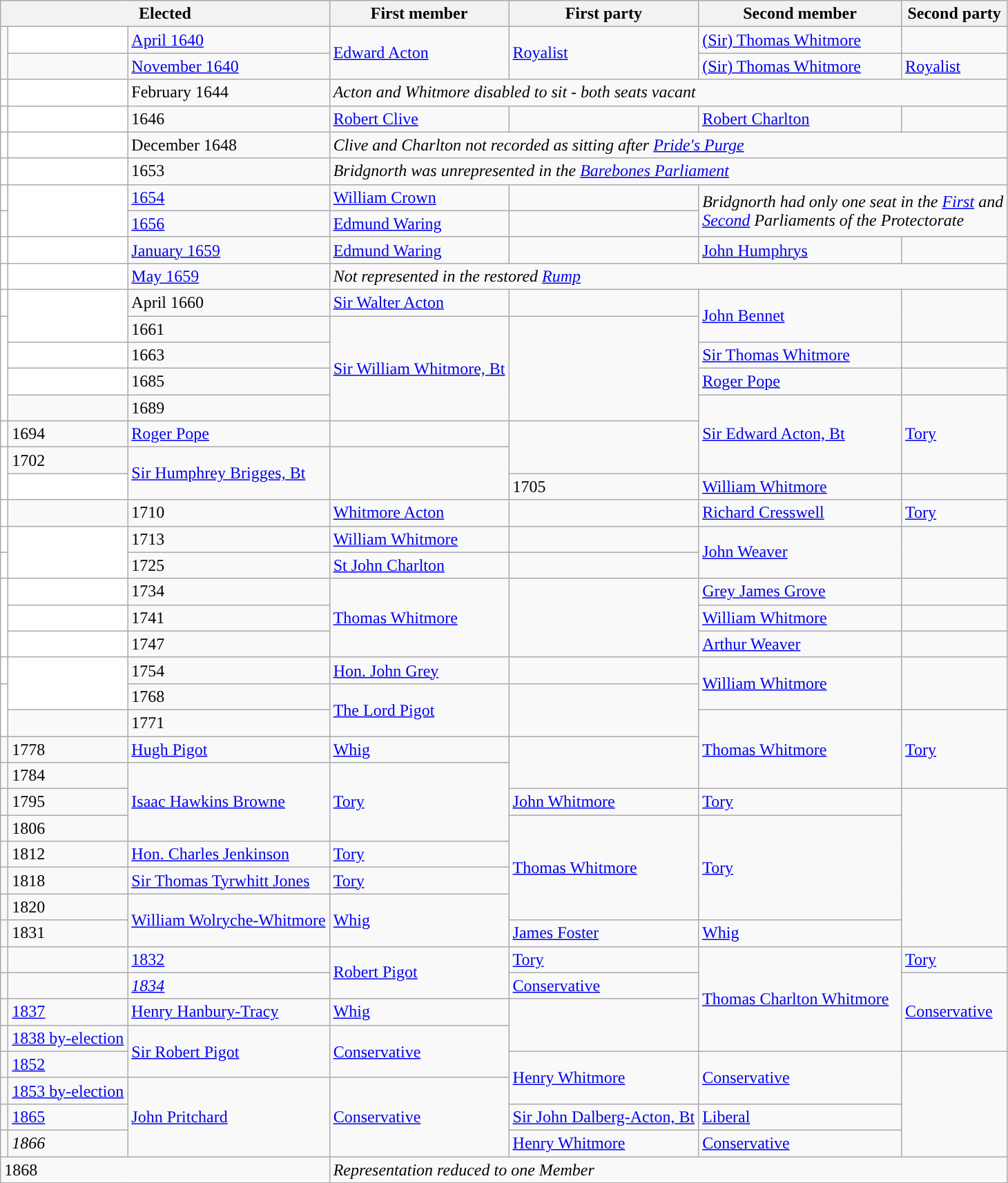<table class="wikitable">
<tr>
<th colspan="3">Elected</th>
<th>First member</th>
<th>First party</th>
<th>Second member</th>
<th>Second party</th>
</tr>
<tr>
<td rowspan="2" style="color:inherit;background-color: "></td>
<td style="color:inherit;background:white;"></td>
<td><a href='#'>April 1640</a></td>
<td rowspan="2"><a href='#'>Edward Acton</a></td>
<td rowspan="2"><a href='#'>Royalist</a></td>
<td><a href='#'>(Sir) Thomas Whitmore</a></td>
<td></td>
</tr>
<tr>
<td style="color:inherit;background-color: "></td>
<td><a href='#'>November 1640</a></td>
<td><a href='#'>(Sir) Thomas Whitmore</a></td>
<td><a href='#'>Royalist</a></td>
</tr>
<tr>
<td style="color:inherit;background:white;"></td>
<td style="color:inherit;background:white;"></td>
<td>February 1644</td>
<td colspan="4"><em>Acton and Whitmore disabled to sit - both seats vacant</em></td>
</tr>
<tr>
<td style="color:inherit;background:white;"></td>
<td style="color:inherit;background:white;"></td>
<td>1646</td>
<td><a href='#'>Robert Clive</a></td>
<td></td>
<td><a href='#'>Robert Charlton</a></td>
</tr>
<tr>
<td style="color:inherit;background:white;"></td>
<td style="color:inherit;background:white;"></td>
<td>December 1648</td>
<td colspan="4"><em>Clive and Charlton not recorded as sitting after <a href='#'>Pride's Purge</a></em></td>
</tr>
<tr>
<td style="color:inherit;background:white;"></td>
<td style="color:inherit;background:white;"></td>
<td>1653</td>
<td colspan="4"><em>Bridgnorth was unrepresented in the <a href='#'>Barebones Parliament</a></em></td>
</tr>
<tr>
<td style="color:inherit;background:white;"></td>
<td rowspan="2" style="color:inherit;background:white;"></td>
<td><a href='#'>1654</a></td>
<td><a href='#'>William Crown</a></td>
<td></td>
<td rowspan="2" colspan="2"><em>Bridgnorth had only one seat in the <a href='#'>First</a>  and <br><a href='#'>Second</a> Parliaments of the Protectorate</em></td>
</tr>
<tr>
<td style="color:inherit;background:white;"></td>
<td><a href='#'>1656</a></td>
<td><a href='#'>Edmund Waring</a></td>
<td></td>
</tr>
<tr>
<td style="color:inherit;background:white;"></td>
<td style="color:inherit;background:white;"></td>
<td><a href='#'>January 1659</a></td>
<td><a href='#'>Edmund Waring</a></td>
<td></td>
<td><a href='#'>John Humphrys</a></td>
<td></td>
</tr>
<tr>
<td style="color:inherit;background:white;"></td>
<td style="color:inherit;background:white;"></td>
<td><a href='#'>May 1659</a></td>
<td colspan="4"><em>Not represented in the restored <a href='#'>Rump</a></em></td>
</tr>
<tr>
<td style="color:inherit;background:white;"></td>
<td style="color:inherit;background:white;" rowspan="2"></td>
<td>April 1660</td>
<td><a href='#'>Sir Walter Acton</a></td>
<td></td>
<td rowspan="2"><a href='#'>John Bennet</a></td>
<td rowspan="2"></td>
</tr>
<tr>
<td style="color:inherit;background:white;" rowspan="4"></td>
<td>1661</td>
<td rowspan="4"><a href='#'>Sir William Whitmore, Bt</a></td>
<td rowspan="4"></td>
</tr>
<tr>
<td style="color:inherit;background:white;"></td>
<td>1663</td>
<td><a href='#'>Sir Thomas Whitmore</a></td>
<td></td>
</tr>
<tr>
<td style="color:inherit;background:white;"></td>
<td>1685</td>
<td><a href='#'>Roger Pope</a></td>
<td></td>
</tr>
<tr>
<td style="color:inherit;background-color: "></td>
<td>1689</td>
<td rowspan="3"><a href='#'>Sir Edward Acton, Bt</a></td>
<td rowspan="3"><a href='#'>Tory</a></td>
</tr>
<tr>
<td style="color:inherit;background:white;"></td>
<td>1694</td>
<td><a href='#'>Roger Pope</a></td>
<td></td>
</tr>
<tr>
<td style="color:inherit;background:white;" rowspan="2"></td>
<td>1702</td>
<td rowspan="2"><a href='#'>Sir Humphrey Brigges, Bt</a></td>
<td rowspan="2"></td>
</tr>
<tr>
<td style="color:inherit;background:white;"></td>
<td>1705</td>
<td><a href='#'>William Whitmore</a></td>
<td></td>
</tr>
<tr>
<td style="color:inherit;background:white;"></td>
<td style="color:inherit;background-color: "></td>
<td>1710</td>
<td><a href='#'>Whitmore Acton</a></td>
<td></td>
<td><a href='#'>Richard Cresswell</a></td>
<td><a href='#'>Tory</a></td>
</tr>
<tr>
<td style="color:inherit;background:white;"></td>
<td style="color:inherit;background:white;" rowspan="2"></td>
<td>1713</td>
<td><a href='#'>William Whitmore</a></td>
<td></td>
<td rowspan="2"><a href='#'>John Weaver</a></td>
<td rowspan="2"></td>
</tr>
<tr>
<td style="color:inherit;background:white;"></td>
<td>1725</td>
<td><a href='#'>St John Charlton</a></td>
<td></td>
</tr>
<tr>
<td style="color:inherit;background:white;" rowspan="3"></td>
<td style="color:inherit;background:white;"></td>
<td>1734</td>
<td rowspan="3"><a href='#'>Thomas Whitmore</a></td>
<td rowspan="3"></td>
<td><a href='#'>Grey James Grove</a></td>
<td></td>
</tr>
<tr>
<td style="color:inherit;background:white;"></td>
<td>1741</td>
<td><a href='#'>William Whitmore</a></td>
<td></td>
</tr>
<tr>
<td style="color:inherit;background:white;"></td>
<td>1747</td>
<td><a href='#'>Arthur Weaver</a></td>
<td></td>
</tr>
<tr>
<td style="color:inherit;background:white;"></td>
<td style="color:inherit;background:white;" rowspan="2"></td>
<td>1754</td>
<td><a href='#'>Hon. John Grey</a></td>
<td></td>
<td rowspan="2"><a href='#'>William Whitmore</a></td>
<td rowspan="2"></td>
</tr>
<tr>
<td style="color:inherit;background:white;" rowspan="2"></td>
<td>1768</td>
<td rowspan="2"><a href='#'>The Lord Pigot</a></td>
<td rowspan="2"></td>
</tr>
<tr>
<td style="color:inherit;background-color: "></td>
<td>1771</td>
<td rowspan="3"><a href='#'>Thomas Whitmore</a></td>
<td rowspan="3"><a href='#'>Tory</a></td>
</tr>
<tr>
<td style="color:inherit;background-color: "></td>
<td>1778</td>
<td><a href='#'>Hugh Pigot</a></td>
<td><a href='#'>Whig</a></td>
</tr>
<tr>
<td style="color:inherit;background-color: "></td>
<td>1784</td>
<td rowspan="3"><a href='#'>Isaac Hawkins Browne</a></td>
<td rowspan="3"><a href='#'>Tory</a></td>
</tr>
<tr>
<td style="color:inherit;background-color: "></td>
<td>1795</td>
<td><a href='#'>John Whitmore</a></td>
<td><a href='#'>Tory</a></td>
</tr>
<tr>
<td style="color:inherit;background-color: "></td>
<td>1806</td>
<td rowspan="4"><a href='#'>Thomas Whitmore</a></td>
<td rowspan="4"><a href='#'>Tory</a></td>
</tr>
<tr>
<td style="color:inherit;background-color: "></td>
<td>1812</td>
<td><a href='#'>Hon. Charles Jenkinson</a></td>
<td><a href='#'>Tory</a></td>
</tr>
<tr>
<td style="color:inherit;background-color: "></td>
<td>1818</td>
<td><a href='#'>Sir Thomas Tyrwhitt Jones</a></td>
<td><a href='#'>Tory</a></td>
</tr>
<tr>
<td style="color:inherit;background-color: "></td>
<td>1820</td>
<td rowspan="2"><a href='#'>William Wolryche-Whitmore</a></td>
<td rowspan="2"><a href='#'>Whig</a></td>
</tr>
<tr>
<td style="color:inherit;background-color: "></td>
<td>1831</td>
<td><a href='#'>James Foster</a></td>
<td><a href='#'>Whig</a></td>
</tr>
<tr>
<td style="color:inherit;background-color: "></td>
<td style="color:inherit;background-color: "></td>
<td><a href='#'>1832</a></td>
<td rowspan="2"><a href='#'>Robert Pigot</a></td>
<td><a href='#'>Tory</a></td>
<td rowspan="4"><a href='#'>Thomas Charlton Whitmore</a></td>
<td><a href='#'>Tory</a></td>
</tr>
<tr>
<td style="color:inherit;background-color: "></td>
<td style="color:inherit;background-color: "></td>
<td><em><a href='#'>1834</a></em></td>
<td><a href='#'>Conservative</a></td>
<td rowspan="3"><a href='#'>Conservative</a></td>
</tr>
<tr>
<td style="color:inherit;background-color: "></td>
<td><a href='#'>1837</a></td>
<td><a href='#'>Henry Hanbury-Tracy</a></td>
<td><a href='#'>Whig</a></td>
</tr>
<tr>
<td style="color:inherit;background-color: "></td>
<td><a href='#'>1838 by-election</a></td>
<td rowspan="2"><a href='#'>Sir Robert Pigot</a></td>
<td rowspan="2"><a href='#'>Conservative</a></td>
</tr>
<tr>
<td style="color:inherit;background-color: "></td>
<td><a href='#'>1852</a></td>
<td rowspan="2"><a href='#'>Henry Whitmore</a></td>
<td rowspan="2"><a href='#'>Conservative</a></td>
</tr>
<tr>
<td style="color:inherit;background-color: "></td>
<td><a href='#'>1853 by-election</a></td>
<td rowspan="3"><a href='#'>John Pritchard</a></td>
<td rowspan="3"><a href='#'>Conservative</a></td>
</tr>
<tr>
<td style="color:inherit;background-color: "></td>
<td><a href='#'>1865</a></td>
<td><a href='#'>Sir John Dalberg-Acton, Bt</a></td>
<td><a href='#'>Liberal</a></td>
</tr>
<tr>
<td style="color:inherit;background-color: "></td>
<td><em>1866</em></td>
<td><a href='#'>Henry Whitmore</a></td>
<td><a href='#'>Conservative</a></td>
</tr>
<tr>
<td colspan="3">1868</td>
<td colspan="4"><em>Representation reduced to one Member</em></td>
</tr>
</table>
